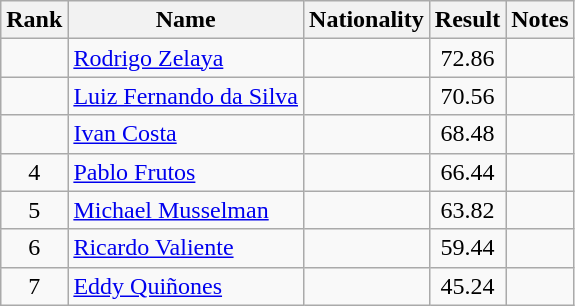<table class="wikitable sortable" style="text-align:center">
<tr>
<th>Rank</th>
<th>Name</th>
<th>Nationality</th>
<th>Result</th>
<th>Notes</th>
</tr>
<tr>
<td></td>
<td align=left><a href='#'>Rodrigo Zelaya</a></td>
<td align=left></td>
<td>72.86</td>
<td></td>
</tr>
<tr>
<td></td>
<td align=left><a href='#'>Luiz Fernando da Silva</a></td>
<td align=left></td>
<td>70.56</td>
<td></td>
</tr>
<tr>
<td></td>
<td align=left><a href='#'>Ivan Costa</a></td>
<td align=left></td>
<td>68.48</td>
<td></td>
</tr>
<tr>
<td>4</td>
<td align=left><a href='#'>Pablo Frutos</a></td>
<td align=left></td>
<td>66.44</td>
<td></td>
</tr>
<tr>
<td>5</td>
<td align=left><a href='#'>Michael Musselman</a></td>
<td align=left></td>
<td>63.82</td>
<td></td>
</tr>
<tr>
<td>6</td>
<td align=left><a href='#'>Ricardo Valiente</a></td>
<td align=left></td>
<td>59.44</td>
<td></td>
</tr>
<tr>
<td>7</td>
<td align=left><a href='#'>Eddy Quiñones</a></td>
<td align=left></td>
<td>45.24</td>
<td></td>
</tr>
</table>
